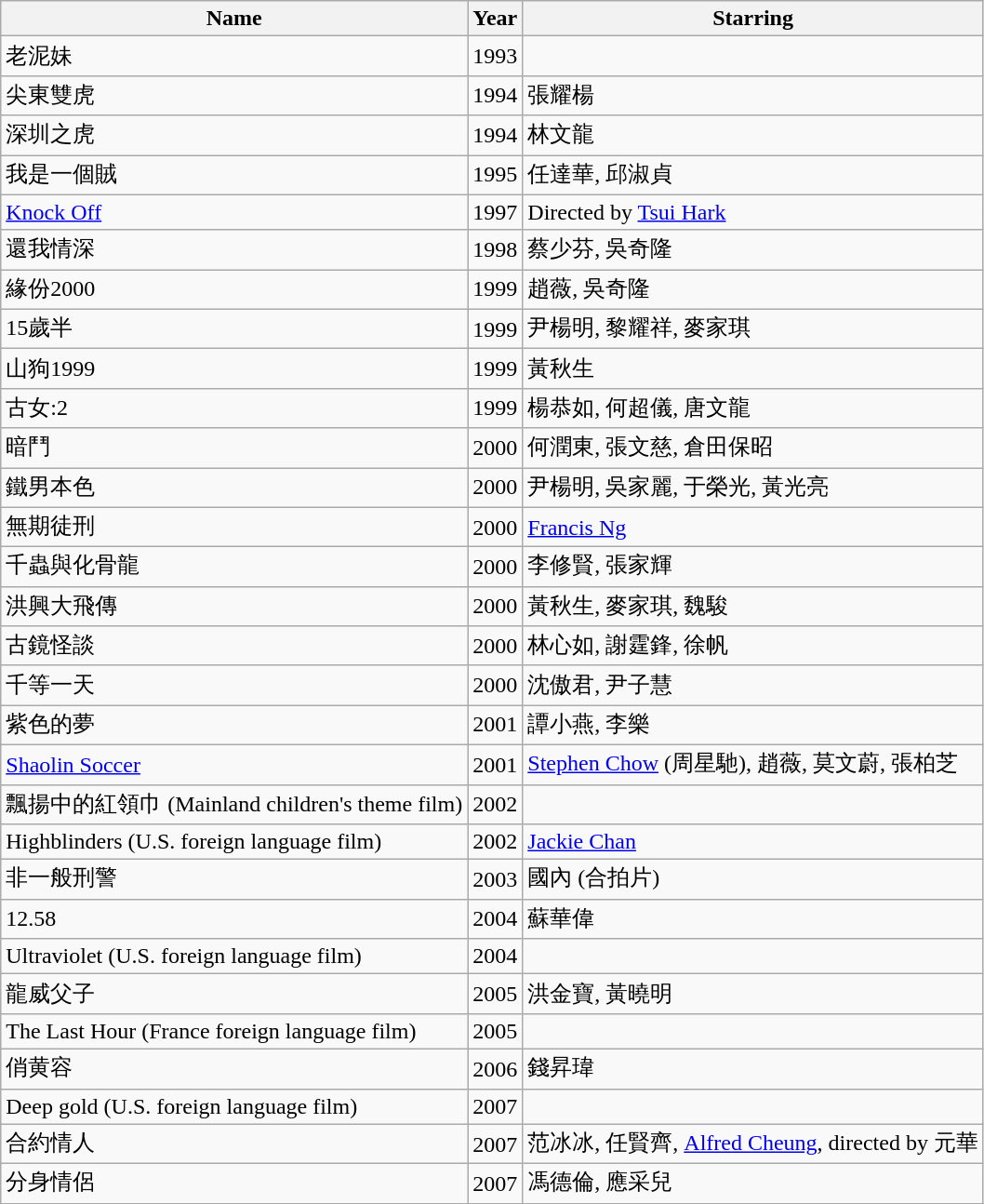<table class="wikitable">
<tr>
<th>Name</th>
<th>Year</th>
<th>Starring</th>
</tr>
<tr>
<td>老泥妹</td>
<td>1993</td>
<td></td>
</tr>
<tr>
<td>尖東雙虎</td>
<td>1994</td>
<td>張耀楊</td>
</tr>
<tr>
<td>深圳之虎</td>
<td>1994</td>
<td>林文龍</td>
</tr>
<tr>
<td>我是一個賊</td>
<td>1995</td>
<td>任達華, 邱淑貞</td>
</tr>
<tr>
<td><a href='#'>Knock Off</a></td>
<td>1997</td>
<td>Directed by <a href='#'>Tsui Hark</a></td>
</tr>
<tr>
<td>還我情深</td>
<td>1998</td>
<td>蔡少芬, 吳奇隆</td>
</tr>
<tr>
<td>緣份2000</td>
<td>1999</td>
<td>趙薇, 吳奇隆</td>
</tr>
<tr>
<td>15歲半</td>
<td>1999</td>
<td>尹楊明, 黎耀祥, 麥家琪</td>
</tr>
<tr>
<td>山狗1999</td>
<td>1999</td>
<td>黃秋生</td>
</tr>
<tr>
<td>古女:2</td>
<td>1999</td>
<td>楊恭如, 何超儀, 唐文龍</td>
</tr>
<tr>
<td>暗鬥</td>
<td>2000</td>
<td>何潤東, 張文慈, 倉田保昭</td>
</tr>
<tr>
<td>鐵男本色</td>
<td>2000</td>
<td>尹楊明, 吳家麗, 于榮光, 黃光亮</td>
</tr>
<tr>
<td>無期徒刑</td>
<td>2000</td>
<td><a href='#'>Francis Ng</a></td>
</tr>
<tr>
<td>千蟲與化骨龍</td>
<td>2000</td>
<td>李修賢, 張家輝</td>
</tr>
<tr>
<td>洪興大飛傳</td>
<td>2000</td>
<td>黃秋生, 麥家琪, 魏駿</td>
</tr>
<tr>
<td>古鏡怪談</td>
<td>2000</td>
<td>林心如, 謝霆鋒, 徐帆</td>
</tr>
<tr>
<td>千等一天</td>
<td>2000</td>
<td>沈傲君, 尹子慧</td>
</tr>
<tr>
<td>紫色的夢</td>
<td>2001</td>
<td>譚小燕, 李樂</td>
</tr>
<tr>
<td><a href='#'>Shaolin Soccer</a></td>
<td>2001</td>
<td><a href='#'>Stephen Chow</a> (周星馳), 趙薇, 莫文蔚, 張柏芝</td>
</tr>
<tr>
<td>飄揚中的紅領巾 (Mainland children's theme film)</td>
<td>2002</td>
<td></td>
</tr>
<tr>
<td>Highblinders (U.S. foreign language film)</td>
<td>2002</td>
<td><a href='#'>Jackie Chan</a></td>
</tr>
<tr>
<td>非一般刑警</td>
<td>2003</td>
<td>國內 (合拍片)</td>
</tr>
<tr>
<td>12.58</td>
<td>2004</td>
<td>蘇華偉</td>
</tr>
<tr>
<td>Ultraviolet (U.S. foreign language film)</td>
<td>2004</td>
</tr>
<tr>
<td>龍威父子</td>
<td>2005</td>
<td>洪金寶, 黃曉明</td>
</tr>
<tr>
<td>The Last Hour (France foreign language film)</td>
<td>2005</td>
<td></td>
</tr>
<tr>
<td>俏黄容</td>
<td>2006</td>
<td>錢昇瑋</td>
</tr>
<tr>
<td>Deep gold (U.S. foreign language film)</td>
<td>2007</td>
<td></td>
</tr>
<tr>
<td>合約情人</td>
<td>2007</td>
<td>范冰冰, 任賢齊, <a href='#'>Alfred Cheung</a>, directed by 元華</td>
</tr>
<tr>
<td>分身情侶</td>
<td>2007</td>
<td>馮德倫, 應采兒</td>
</tr>
<tr>
</tr>
</table>
